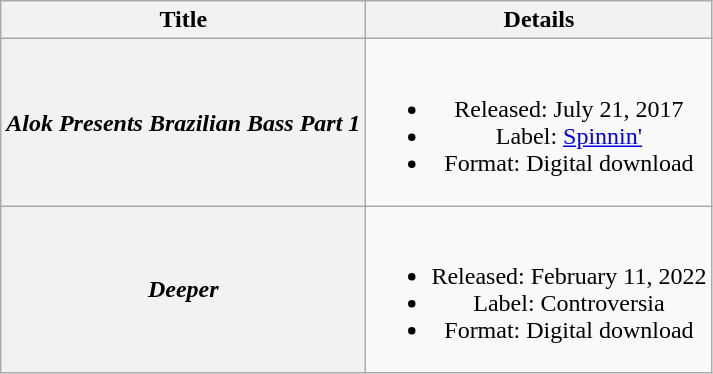<table class="wikitable plainrowheaders" style="text-align:center;">
<tr>
<th scope="col">Title</th>
<th scope="col">Details</th>
</tr>
<tr>
<th scope="row"><em>Alok Presents Brazilian Bass Part 1</em></th>
<td><br><ul><li>Released: July 21, 2017</li><li>Label: <a href='#'>Spinnin'</a></li><li>Format: Digital download</li></ul></td>
</tr>
<tr>
<th scope="row"><em>Deeper</em></th>
<td><br><ul><li>Released: February 11, 2022</li><li>Label: Controversia</li><li>Format: Digital download</li></ul></td>
</tr>
</table>
